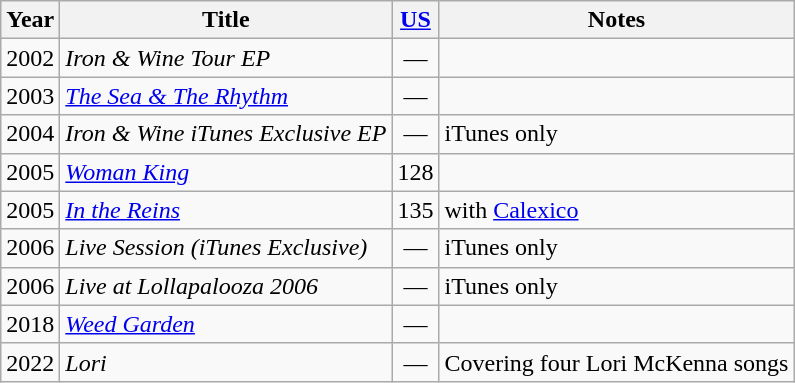<table class="wikitable plainrowheaders">
<tr>
<th scope="col">Year</th>
<th scope="col">Title</th>
<th scope="col"><a href='#'>US</a></th>
<th scope="col">Notes</th>
</tr>
<tr>
<td>2002</td>
<td><em>Iron & Wine Tour EP</em></td>
<td align="center">—</td>
<td></td>
</tr>
<tr>
<td>2003</td>
<td><em><a href='#'>The Sea & The Rhythm</a></em></td>
<td align="center">—</td>
<td></td>
</tr>
<tr>
<td>2004</td>
<td><em>Iron & Wine iTunes Exclusive EP</em></td>
<td align="center">—</td>
<td>iTunes only</td>
</tr>
<tr>
<td>2005</td>
<td><em><a href='#'>Woman King</a></em></td>
<td align="center">128</td>
<td></td>
</tr>
<tr>
<td>2005</td>
<td><em><a href='#'>In the Reins</a></em></td>
<td>135</td>
<td>with <a href='#'>Calexico</a></td>
</tr>
<tr>
<td>2006</td>
<td><em>Live Session (iTunes Exclusive)</em></td>
<td align="center">—</td>
<td>iTunes only</td>
</tr>
<tr>
<td>2006</td>
<td><em>Live at Lollapalooza 2006</em></td>
<td align="center">—</td>
<td>iTunes only</td>
</tr>
<tr>
<td>2018</td>
<td><em><a href='#'>Weed Garden</a></em></td>
<td align="center">—</td>
</tr>
<tr>
<td>2022</td>
<td><em>Lori</em></td>
<td align="center">—</td>
<td>Covering four Lori McKenna songs</td>
</tr>
</table>
